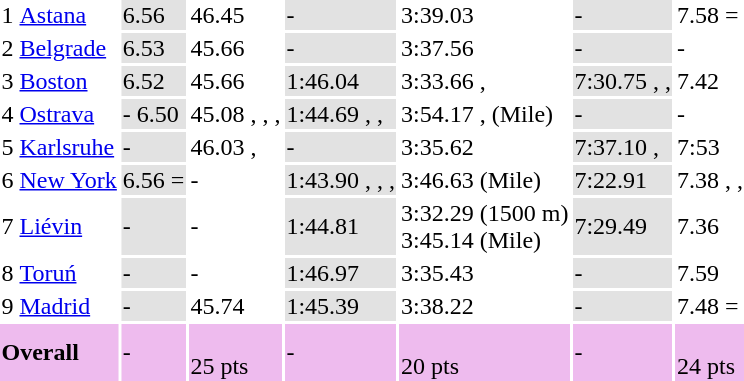<table>
<tr>
<td>1</td>
<td align=left><a href='#'>Astana</a></td>
<td bgcolor=#e2e2e2>  6.56</td>
<td>  46.45</td>
<td bgcolor=#e2e2e2> -</td>
<td>  3:39.03 </td>
<td bgcolor=#e2e2e2> -</td>
<td>  7.58 =</td>
</tr>
<tr>
<td>2</td>
<td align=left><a href='#'>Belgrade</a></td>
<td bgcolor=#e2e2e2>  6.53 </td>
<td>  45.66 </td>
<td bgcolor=#e2e2e2> -</td>
<td>  3:37.56 </td>
<td bgcolor=#e2e2e2> -</td>
<td> -</td>
</tr>
<tr>
<td>3</td>
<td align=left><a href='#'>Boston</a></td>
<td bgcolor=#e2e2e2>  6.52 </td>
<td>  45.66 </td>
<td bgcolor=#e2e2e2>  1:46.04</td>
<td>  3:33.66 , </td>
<td bgcolor=#e2e2e2>  7:30.75 , , </td>
<td>  7.42 </td>
</tr>
<tr>
<td>4</td>
<td align=left><a href='#'>Ostrava</a></td>
<td bgcolor=#e2e2e2> -  6.50 </td>
<td>  45.08 , , , </td>
<td bgcolor=#e2e2e2>  1:44.69 , , </td>
<td>  3:54.17 ,  (Mile)</td>
<td bgcolor=#e2e2e2> -</td>
<td> -</td>
</tr>
<tr>
<td>5</td>
<td align=left><a href='#'>Karlsruhe</a></td>
<td bgcolor=#e2e2e2> -</td>
<td>  46.03 , </td>
<td bgcolor=#e2e2e2> -</td>
<td>  3:35.62 </td>
<td bgcolor=#e2e2e2>  7:37.10 , </td>
<td>  7:53</td>
</tr>
<tr>
<td>6</td>
<td align=left><a href='#'>New York</a></td>
<td bgcolor=#e2e2e2>  6.56 =</td>
<td> -</td>
<td bgcolor=#e2e2e2>  1:43.90 , , , </td>
<td>  3:46.63  (Mile)</td>
<td bgcolor=#e2e2e2>  7:22.91 </td>
<td>  7.38 , , </td>
</tr>
<tr>
<td>7</td>
<td align=left><a href='#'>Liévin</a></td>
<td bgcolor=#e2e2e2> -</td>
<td> -</td>
<td bgcolor=#e2e2e2>  1:44.81</td>
<td>  3:32.29 (1500 m)<br> 3:45.14  (Mile)</td>
<td bgcolor=#e2e2e2>  7:29.49 </td>
<td>  7.36 </td>
</tr>
<tr>
<td>8</td>
<td align=left><a href='#'>Toruń</a></td>
<td bgcolor=#e2e2e2> -</td>
<td> -</td>
<td bgcolor=#e2e2e2>  1:46.97</td>
<td>  3:35.43 </td>
<td bgcolor=#e2e2e2> -</td>
<td>  7.59</td>
</tr>
<tr>
<td>9</td>
<td align=left><a href='#'>Madrid</a></td>
<td bgcolor=#e2e2e2> -</td>
<td>  45.74 </td>
<td bgcolor=#e2e2e2>  1:45.39 </td>
<td>  3:38.22</td>
<td bgcolor=#e2e2e2> -</td>
<td>  7.48 =</td>
</tr>
<tr bgcolor=#eebbee>
<td colspan="2"><strong>Overall</strong></td>
<td> -</td>
<td> <br>25 pts</td>
<td> -</td>
<td> <br>20 pts</td>
<td> -</td>
<td> <br>24 pts</td>
</tr>
</table>
